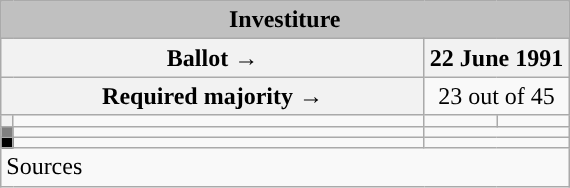<table class="wikitable" style="text-align:center;">
<tr bgcolor="#E9E9E9">
<td colspan="4" align="center" bgcolor="#C0C0C0"><strong>Investiture</strong></td>
</tr>
<tr>
<th colspan="2" width="275px">Ballot →</th>
<th colspan="2">22 June 1991</th>
</tr>
<tr>
<th colspan="2">Required majority →</th>
<td colspan="2">23 out of 45</td>
</tr>
<tr>
<th width="1px" style="background:"></th>
<td align="left"></td>
<td></td>
<td></td>
</tr>
<tr>
<th style="color:inherit;background:gray;"></th>
<td align="left"></td>
<td colspan="2"></td>
</tr>
<tr>
<th style="color:inherit;background:black;"></th>
<td align="left"></td>
<td colspan="2"></td>
</tr>
<tr>
<td align="left" colspan="4">Sources</td>
</tr>
</table>
